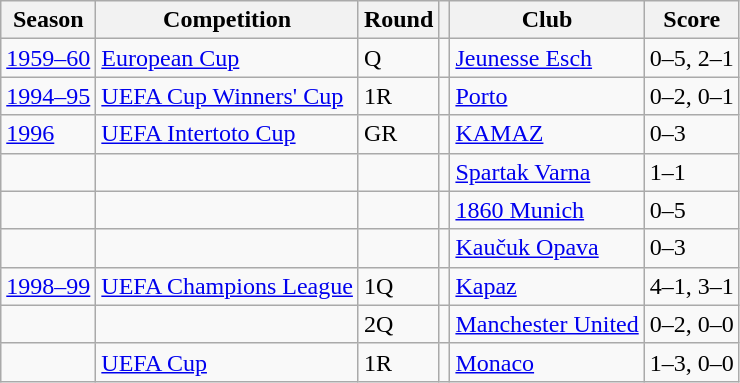<table class="wikitable">
<tr>
<th>Season</th>
<th>Competition</th>
<th>Round</th>
<th></th>
<th>Club</th>
<th>Score</th>
</tr>
<tr>
<td><a href='#'>1959–60</a></td>
<td><a href='#'>European Cup</a></td>
<td>Q</td>
<td></td>
<td><a href='#'>Jeunesse Esch</a></td>
<td>0–5, 2–1</td>
</tr>
<tr>
<td><a href='#'>1994–95</a></td>
<td><a href='#'>UEFA Cup Winners' Cup</a></td>
<td>1R</td>
<td></td>
<td><a href='#'>Porto</a></td>
<td>0–2, 0–1</td>
</tr>
<tr>
<td><a href='#'>1996</a></td>
<td><a href='#'>UEFA Intertoto Cup</a></td>
<td>GR</td>
<td></td>
<td><a href='#'>KAMAZ</a></td>
<td>0–3</td>
</tr>
<tr>
<td></td>
<td></td>
<td></td>
<td></td>
<td><a href='#'>Spartak Varna</a></td>
<td>1–1</td>
</tr>
<tr>
<td></td>
<td></td>
<td></td>
<td></td>
<td><a href='#'>1860 Munich</a></td>
<td>0–5</td>
</tr>
<tr>
<td></td>
<td></td>
<td></td>
<td></td>
<td><a href='#'>Kaučuk Opava</a></td>
<td>0–3</td>
</tr>
<tr>
<td><a href='#'>1998–99</a></td>
<td><a href='#'>UEFA Champions League</a></td>
<td>1Q</td>
<td></td>
<td><a href='#'>Kapaz</a></td>
<td>4–1, 3–1</td>
</tr>
<tr>
<td></td>
<td></td>
<td>2Q</td>
<td></td>
<td><a href='#'>Manchester United</a></td>
<td>0–2, 0–0</td>
</tr>
<tr>
<td></td>
<td><a href='#'>UEFA Cup</a></td>
<td>1R</td>
<td></td>
<td><a href='#'>Monaco</a></td>
<td>1–3, 0–0</td>
</tr>
</table>
